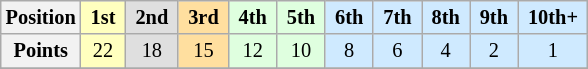<table class="wikitable" style="font-size:85%; text-align:center">
<tr>
<th>Position</th>
<td style="background:#FFFFBF;"> <strong>1st</strong> </td>
<td style="background:#DFDFDF;"> <strong>2nd</strong> </td>
<td style="background:#FFDF9F;"> <strong>3rd</strong> </td>
<td style="background:#DFFFDF;"> <strong>4th</strong> </td>
<td style="background:#DFFFDF;"> <strong>5th</strong> </td>
<td style="background:#CFEAFF;"> <strong>6th</strong> </td>
<td style="background:#CFEAFF;"> <strong>7th</strong> </td>
<td style="background:#CFEAFF;"> <strong>8th</strong> </td>
<td style="background:#CFEAFF;"> <strong>9th</strong> </td>
<td style="background:#CFEAFF;"> <strong>10th+</strong> </td>
</tr>
<tr>
<th>Points</th>
<td style="background:#FFFFBF;">22</td>
<td style="background:#DFDFDF;">18</td>
<td style="background:#FFDF9F;">15</td>
<td style="background:#DFFFDF;">12</td>
<td style="background:#DFFFDF;">10</td>
<td style="background:#CFEAFF;">8</td>
<td style="background:#CFEAFF;">6</td>
<td style="background:#CFEAFF;">4</td>
<td style="background:#CFEAFF;">2</td>
<td style="background:#CFEAFF;">1</td>
</tr>
<tr>
</tr>
</table>
